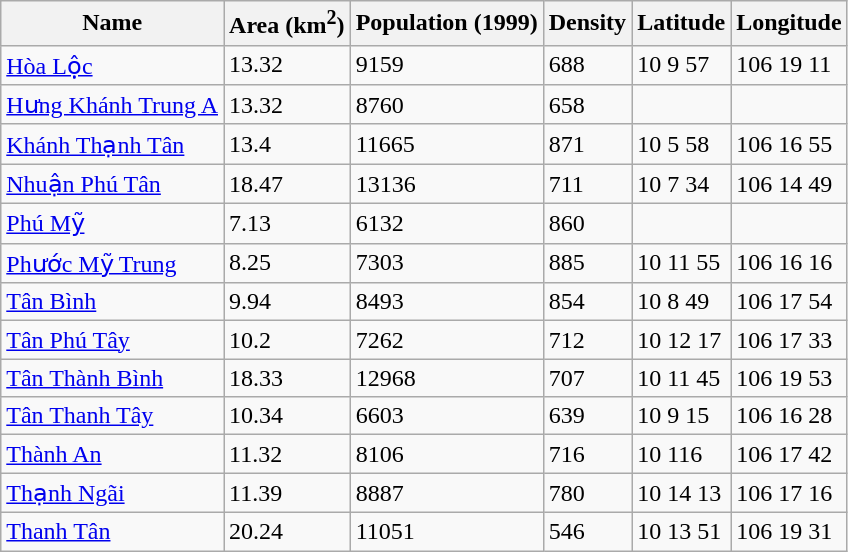<table class="wikitable">
<tr>
<th>Name</th>
<th>Area (km<sup>2</sup>)</th>
<th>Population (1999)</th>
<th>Density</th>
<th>Latitude</th>
<th>Longitude</th>
</tr>
<tr>
<td><a href='#'>Hòa Lộc</a></td>
<td>13.32</td>
<td>9159</td>
<td>688</td>
<td>10 9 57</td>
<td>106 19 11</td>
</tr>
<tr>
<td><a href='#'>Hưng Khánh Trung A</a></td>
<td>13.32</td>
<td>8760</td>
<td>658</td>
<td></td>
<td></td>
</tr>
<tr>
<td><a href='#'>Khánh Thạnh Tân</a></td>
<td>13.4</td>
<td>11665</td>
<td>871</td>
<td>10 5 58</td>
<td>106 16 55</td>
</tr>
<tr>
<td><a href='#'>Nhuận Phú Tân</a></td>
<td>18.47</td>
<td>13136</td>
<td>711</td>
<td>10 7 34</td>
<td>106 14 49</td>
</tr>
<tr>
<td><a href='#'>Phú Mỹ</a></td>
<td>7.13</td>
<td>6132</td>
<td>860</td>
<td></td>
<td></td>
</tr>
<tr>
<td><a href='#'>Phước Mỹ Trung</a></td>
<td>8.25</td>
<td>7303</td>
<td>885</td>
<td>10 11 55</td>
<td>106 16 16</td>
</tr>
<tr>
<td><a href='#'>Tân Bình</a></td>
<td>9.94</td>
<td>8493</td>
<td>854</td>
<td>10 8 49</td>
<td>106 17 54</td>
</tr>
<tr>
<td><a href='#'>Tân Phú Tây</a></td>
<td>10.2</td>
<td>7262</td>
<td>712</td>
<td>10 12 17</td>
<td>106 17 33</td>
</tr>
<tr>
<td><a href='#'>Tân Thành Bình</a></td>
<td>18.33</td>
<td>12968</td>
<td>707</td>
<td>10 11 45</td>
<td>106 19 53</td>
</tr>
<tr>
<td><a href='#'>Tân Thanh Tây</a></td>
<td>10.34</td>
<td>6603</td>
<td>639</td>
<td>10 9 15</td>
<td>106 16 28</td>
</tr>
<tr>
<td><a href='#'>Thành An</a></td>
<td>11.32</td>
<td>8106</td>
<td>716</td>
<td>10 116</td>
<td>106 17 42</td>
</tr>
<tr>
<td><a href='#'>Thạnh Ngãi</a></td>
<td>11.39</td>
<td>8887</td>
<td>780</td>
<td>10 14 13</td>
<td>106 17 16</td>
</tr>
<tr>
<td><a href='#'>Thanh Tân</a></td>
<td>20.24</td>
<td>11051</td>
<td>546</td>
<td>10 13 51</td>
<td>106 19 31</td>
</tr>
</table>
